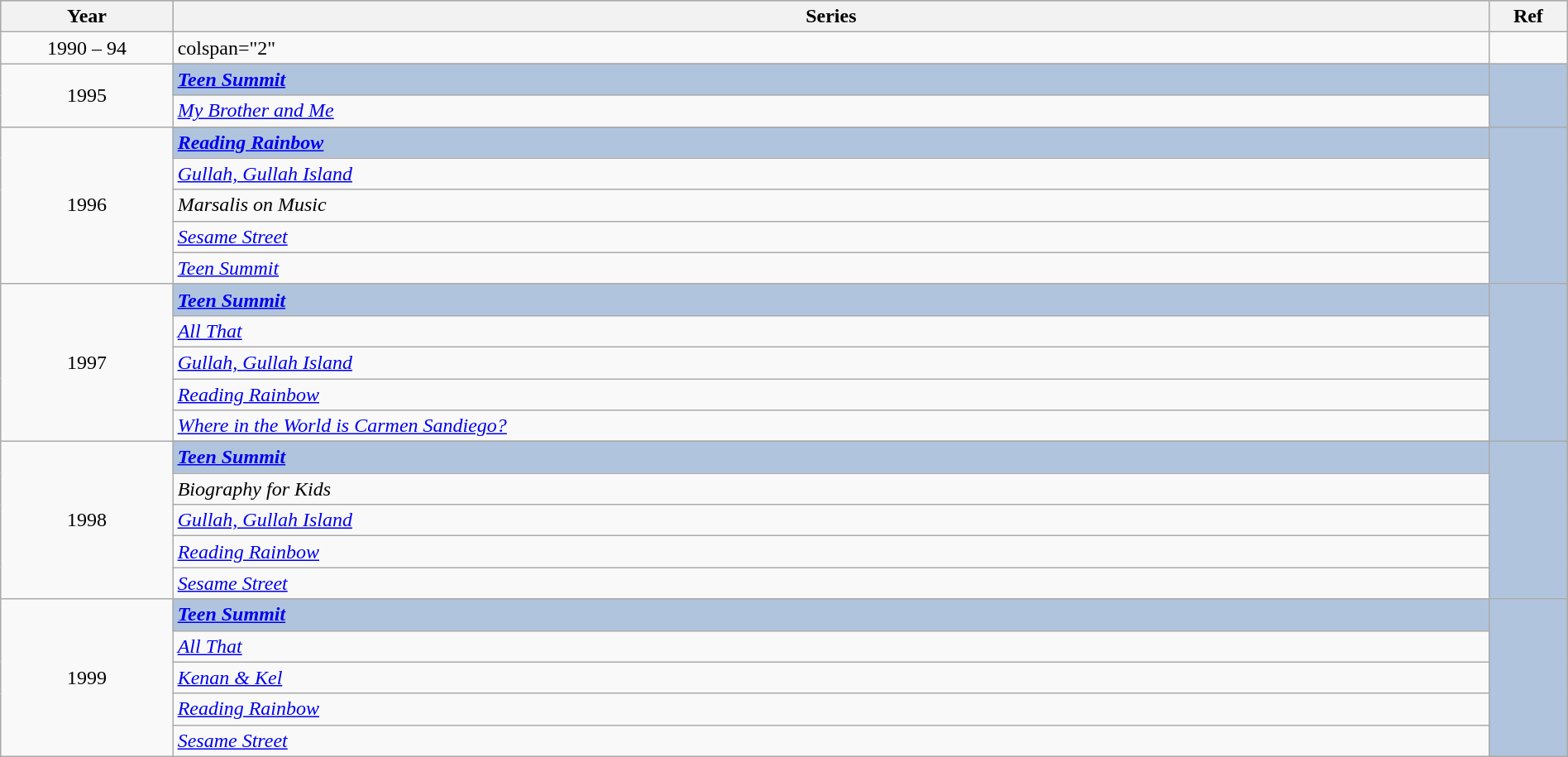<table class="wikitable" style="width:100%;">
<tr style="background:#bebebe;">
<th style="width:11%;">Year</th>
<th style="width:84%;">Series</th>
<th style="width:5%;">Ref</th>
</tr>
<tr>
<td align="center">1990 – 94</td>
<td>colspan="2" </td>
</tr>
<tr>
<td rowspan="3" align="center">1995</td>
</tr>
<tr style="background:#B0C4DE">
<td><strong><em><a href='#'>Teen Summit</a></em></strong></td>
<td rowspan="3" align="center"></td>
</tr>
<tr>
<td><em><a href='#'>My Brother and Me</a></em></td>
</tr>
<tr>
<td rowspan="6" align="center">1996</td>
</tr>
<tr style="background:#B0C4DE">
<td><strong><em><a href='#'>Reading Rainbow</a></em></strong></td>
<td rowspan="6" align="center"></td>
</tr>
<tr>
<td><em><a href='#'>Gullah, Gullah Island</a></em></td>
</tr>
<tr>
<td><em>Marsalis on Music</em></td>
</tr>
<tr>
<td><em><a href='#'>Sesame Street</a></em></td>
</tr>
<tr>
<td><em><a href='#'>Teen Summit</a></em></td>
</tr>
<tr>
<td rowspan="6" align="center">1997</td>
</tr>
<tr style="background:#B0C4DE">
<td><strong><em><a href='#'>Teen Summit</a></em></strong></td>
<td rowspan="6" align="center"></td>
</tr>
<tr>
<td><em><a href='#'>All That</a></em></td>
</tr>
<tr>
<td><em><a href='#'>Gullah, Gullah Island</a></em></td>
</tr>
<tr>
<td><em><a href='#'>Reading Rainbow</a></em></td>
</tr>
<tr>
<td><em><a href='#'>Where in the World is Carmen Sandiego?</a></em></td>
</tr>
<tr>
<td rowspan="6" align="center">1998</td>
</tr>
<tr style="background:#B0C4DE">
<td><strong><em><a href='#'>Teen Summit</a></em></strong></td>
<td rowspan="6" align="center"></td>
</tr>
<tr>
<td><em>Biography for Kids</em></td>
</tr>
<tr>
<td><em><a href='#'>Gullah, Gullah Island</a></em></td>
</tr>
<tr>
<td><em><a href='#'>Reading Rainbow</a></em></td>
</tr>
<tr>
<td><em><a href='#'>Sesame Street</a></em></td>
</tr>
<tr>
<td rowspan="6" align="center">1999</td>
</tr>
<tr style="background:#B0C4DE">
<td><strong><em><a href='#'>Teen Summit</a></em></strong></td>
<td rowspan="6" align="center"></td>
</tr>
<tr>
<td><em><a href='#'>All That</a></em></td>
</tr>
<tr>
<td><em><a href='#'>Kenan & Kel</a></em></td>
</tr>
<tr>
<td><em><a href='#'>Reading Rainbow</a></em></td>
</tr>
<tr>
<td><em><a href='#'>Sesame Street</a></em></td>
</tr>
</table>
